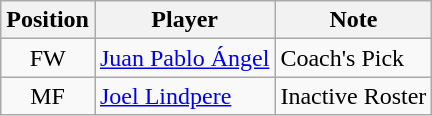<table class=wikitable>
<tr>
<th>Position</th>
<th>Player</th>
<th>Note</th>
</tr>
<tr>
<td align=center>FW</td>
<td> <a href='#'>Juan Pablo Ángel</a></td>
<td>Coach's Pick</td>
</tr>
<tr>
<td align=center>MF</td>
<td> <a href='#'>Joel Lindpere</a></td>
<td>Inactive Roster</td>
</tr>
</table>
